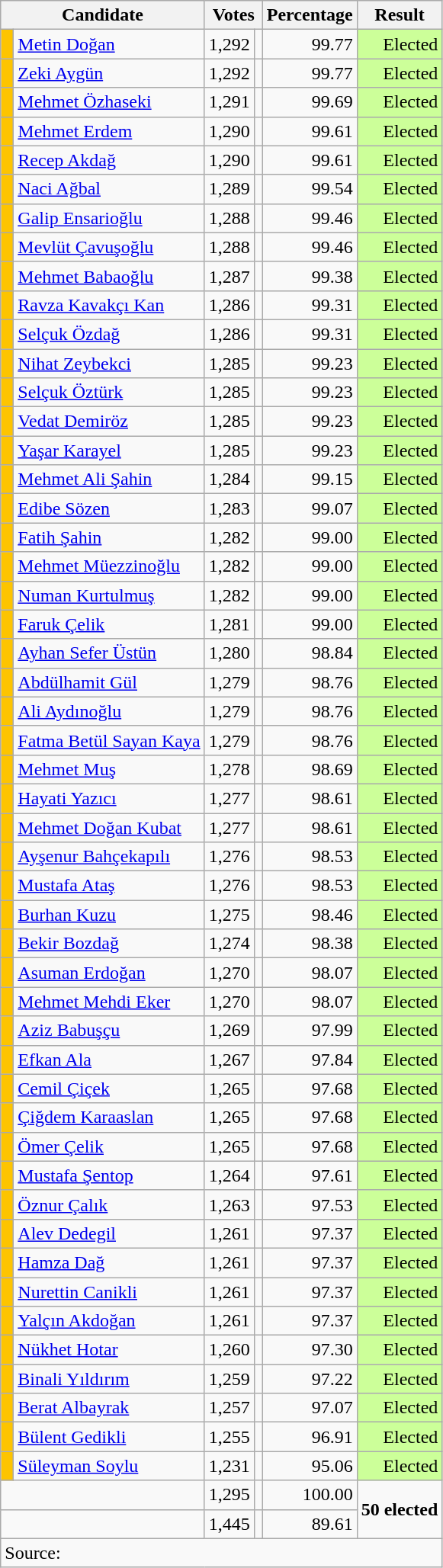<table class=wikitable style=text-align:right>
<tr>
<th scope="col", colspan="2">Candidate</th>
<th colspan="2">Votes</th>
<th>Percentage</th>
<th>Result</th>
</tr>
<tr>
<td style="background:#fdc400; width:4px; text-align:center;"></td>
<td align=left><a href='#'>Metin Doğan</a></td>
<td>1,292</td>
<td></td>
<td>99.77</td>
<td style="background: #ccff99"> Elected</td>
</tr>
<tr>
<td style="background:#fdc400; width:4px; text-align:center;"></td>
<td align=left><a href='#'>Zeki Aygün</a></td>
<td>1,292</td>
<td></td>
<td>99.77</td>
<td style="background: #ccff99"> Elected</td>
</tr>
<tr>
<td style="background:#fdc400; width:4px; text-align:center;"></td>
<td align=left><a href='#'>Mehmet Özhaseki</a></td>
<td>1,291</td>
<td></td>
<td>99.69</td>
<td style="background: #ccff99"> Elected</td>
</tr>
<tr>
<td style="background:#fdc400; width:4px; text-align:center;"></td>
<td align=left><a href='#'>Mehmet Erdem</a></td>
<td>1,290</td>
<td></td>
<td>99.61</td>
<td style="background: #ccff99"> Elected</td>
</tr>
<tr>
<td style="background:#fdc400; width:4px; text-align:center;"></td>
<td align=left><a href='#'>Recep Akdağ</a></td>
<td>1,290</td>
<td></td>
<td>99.61</td>
<td style="background: #ccff99"> Elected</td>
</tr>
<tr>
<td style="background:#fdc400; width:4px; text-align:center;"></td>
<td align=left><a href='#'>Naci Ağbal</a></td>
<td>1,289</td>
<td></td>
<td>99.54</td>
<td style="background: #ccff99"> Elected</td>
</tr>
<tr>
<td style="background:#fdc400; width:4px; text-align:center;"></td>
<td align=left><a href='#'>Galip Ensarioğlu</a></td>
<td>1,288</td>
<td></td>
<td>99.46</td>
<td style="background: #ccff99"> Elected</td>
</tr>
<tr>
<td style="background:#fdc400; width:4px; text-align:center;"></td>
<td align=left><a href='#'>Mevlüt Çavuşoğlu</a></td>
<td>1,288</td>
<td></td>
<td>99.46</td>
<td style="background: #ccff99"> Elected</td>
</tr>
<tr>
<td style="background:#fdc400; width:4px; text-align:center;"></td>
<td align=left><a href='#'>Mehmet Babaoğlu</a></td>
<td>1,287</td>
<td></td>
<td>99.38</td>
<td style="background: #ccff99"> Elected</td>
</tr>
<tr>
<td style="background:#fdc400; width:4px; text-align:center;"></td>
<td align=left><a href='#'>Ravza Kavakçı Kan</a></td>
<td>1,286</td>
<td></td>
<td>99.31</td>
<td style="background: #ccff99"> Elected</td>
</tr>
<tr>
<td style="background:#fdc400; width:4px; text-align:center;"></td>
<td align=left><a href='#'>Selçuk Özdağ</a></td>
<td>1,286</td>
<td></td>
<td>99.31</td>
<td style="background: #ccff99"> Elected</td>
</tr>
<tr>
<td style="background:#fdc400; width:4px; text-align:center;"></td>
<td align=left><a href='#'>Nihat Zeybekci</a></td>
<td>1,285</td>
<td></td>
<td>99.23</td>
<td style="background: #ccff99"> Elected</td>
</tr>
<tr>
<td style="background:#fdc400; width:4px; text-align:center;"></td>
<td align=left><a href='#'>Selçuk Öztürk</a></td>
<td>1,285</td>
<td></td>
<td>99.23</td>
<td style="background: #ccff99"> Elected</td>
</tr>
<tr>
<td style="background:#fdc400; width:4px; text-align:center;"></td>
<td align=left><a href='#'>Vedat Demiröz</a></td>
<td>1,285</td>
<td></td>
<td>99.23</td>
<td style="background: #ccff99"> Elected</td>
</tr>
<tr>
<td style="background:#fdc400; width:4px; text-align:center;"></td>
<td align=left><a href='#'>Yaşar Karayel</a></td>
<td>1,285</td>
<td></td>
<td>99.23</td>
<td style="background: #ccff99"> Elected</td>
</tr>
<tr>
<td style="background:#fdc400; width:4px; text-align:center;"></td>
<td align=left><a href='#'>Mehmet Ali Şahin</a></td>
<td>1,284</td>
<td></td>
<td>99.15</td>
<td style="background: #ccff99"> Elected</td>
</tr>
<tr>
<td style="background:#fdc400; width:4px; text-align:center;"></td>
<td align=left><a href='#'>Edibe Sözen</a></td>
<td>1,283</td>
<td></td>
<td>99.07</td>
<td style="background: #ccff99"> Elected</td>
</tr>
<tr>
<td style="background:#fdc400; width:4px; text-align:center;"></td>
<td align=left><a href='#'>Fatih Şahin</a></td>
<td>1,282</td>
<td></td>
<td>99.00</td>
<td style="background: #ccff99"> Elected</td>
</tr>
<tr>
<td style="background:#fdc400; width:4px; text-align:center;"></td>
<td align=left><a href='#'>Mehmet Müezzinoğlu</a></td>
<td>1,282</td>
<td></td>
<td>99.00</td>
<td style="background: #ccff99"> Elected</td>
</tr>
<tr>
<td style="background:#fdc400; width:4px; text-align:center;"></td>
<td align=left><a href='#'>Numan Kurtulmuş</a></td>
<td>1,282</td>
<td></td>
<td>99.00</td>
<td style="background: #ccff99"> Elected</td>
</tr>
<tr>
<td style="background:#fdc400; width:4px; text-align:center;"></td>
<td align=left><a href='#'>Faruk Çelik</a></td>
<td>1,281</td>
<td></td>
<td>99.00</td>
<td style="background: #ccff99"> Elected</td>
</tr>
<tr>
<td style="background:#fdc400; width:4px; text-align:center;"></td>
<td align=left><a href='#'>Ayhan Sefer Üstün</a></td>
<td>1,280</td>
<td></td>
<td>98.84</td>
<td style="background: #ccff99"> Elected</td>
</tr>
<tr>
<td style="background:#fdc400; width:4px; text-align:center;"></td>
<td align=left><a href='#'>Abdülhamit Gül</a></td>
<td>1,279</td>
<td></td>
<td>98.76</td>
<td style="background: #ccff99"> Elected</td>
</tr>
<tr>
<td style="background:#fdc400; width:4px; text-align:center;"></td>
<td align=left><a href='#'>Ali Aydınoğlu</a></td>
<td>1,279</td>
<td></td>
<td>98.76</td>
<td style="background: #ccff99"> Elected</td>
</tr>
<tr>
<td style="background:#fdc400; width:4px; text-align:center;"></td>
<td align=left><a href='#'>Fatma Betül Sayan Kaya</a></td>
<td>1,279</td>
<td></td>
<td>98.76</td>
<td style="background: #ccff99"> Elected</td>
</tr>
<tr>
<td style="background:#fdc400; width:4px; text-align:center;"></td>
<td align=left><a href='#'>Mehmet Muş</a></td>
<td>1,278</td>
<td></td>
<td>98.69</td>
<td style="background: #ccff99"> Elected</td>
</tr>
<tr>
<td style="background:#fdc400; width:4px; text-align:center;"></td>
<td align=left><a href='#'>Hayati Yazıcı</a></td>
<td>1,277</td>
<td></td>
<td>98.61</td>
<td style="background: #ccff99"> Elected</td>
</tr>
<tr>
<td style="background:#fdc400; width:4px; text-align:center;"></td>
<td align=left><a href='#'>Mehmet Doğan Kubat</a></td>
<td>1,277</td>
<td></td>
<td>98.61</td>
<td style="background: #ccff99"> Elected</td>
</tr>
<tr>
<td style="background:#fdc400; width:4px; text-align:center;"></td>
<td align=left><a href='#'>Ayşenur Bahçekapılı</a></td>
<td>1,276</td>
<td></td>
<td>98.53</td>
<td style="background: #ccff99"> Elected</td>
</tr>
<tr>
<td style="background:#fdc400; width:4px; text-align:center;"></td>
<td align=left><a href='#'>Mustafa Ataş</a></td>
<td>1,276</td>
<td></td>
<td>98.53</td>
<td style="background: #ccff99"> Elected</td>
</tr>
<tr>
<td style="background:#fdc400; width:4px; text-align:center;"></td>
<td align=left><a href='#'>Burhan Kuzu</a></td>
<td>1,275</td>
<td></td>
<td>98.46</td>
<td style="background: #ccff99"> Elected</td>
</tr>
<tr>
<td style="background:#fdc400; width:4px; text-align:center;"></td>
<td align=left><a href='#'>Bekir Bozdağ</a></td>
<td>1,274</td>
<td></td>
<td>98.38</td>
<td style="background: #ccff99"> Elected</td>
</tr>
<tr>
<td style="background:#fdc400; width:4px; text-align:center;"></td>
<td align=left><a href='#'>Asuman Erdoğan</a></td>
<td>1,270</td>
<td></td>
<td>98.07</td>
<td style="background: #ccff99"> Elected</td>
</tr>
<tr>
<td style="background:#fdc400; width:4px; text-align:center;"></td>
<td align=left><a href='#'>Mehmet Mehdi Eker</a></td>
<td>1,270</td>
<td></td>
<td>98.07</td>
<td style="background: #ccff99"> Elected</td>
</tr>
<tr>
<td style="background:#fdc400; width:4px; text-align:center;"></td>
<td align=left><a href='#'>Aziz Babuşçu</a></td>
<td>1,269</td>
<td></td>
<td>97.99</td>
<td style="background: #ccff99"> Elected</td>
</tr>
<tr>
<td style="background:#fdc400; width:4px; text-align:center;"></td>
<td align=left><a href='#'>Efkan Ala</a></td>
<td>1,267</td>
<td></td>
<td>97.84</td>
<td style="background: #ccff99"> Elected</td>
</tr>
<tr>
<td style="background:#fdc400; width:4px; text-align:center;"></td>
<td align=left><a href='#'>Cemil Çiçek</a></td>
<td>1,265</td>
<td></td>
<td>97.68</td>
<td style="background: #ccff99"> Elected</td>
</tr>
<tr>
<td style="background:#fdc400; width:4px; text-align:center;"></td>
<td align=left><a href='#'>Çiğdem Karaaslan</a></td>
<td>1,265</td>
<td></td>
<td>97.68</td>
<td style="background: #ccff99"> Elected</td>
</tr>
<tr>
<td style="background:#fdc400; width:4px; text-align:center;"></td>
<td align=left><a href='#'>Ömer Çelik</a></td>
<td>1,265</td>
<td></td>
<td>97.68</td>
<td style="background: #ccff99"> Elected</td>
</tr>
<tr>
<td style="background:#fdc400; width:4px; text-align:center;"></td>
<td align=left><a href='#'>Mustafa Şentop</a></td>
<td>1,264</td>
<td></td>
<td>97.61</td>
<td style="background: #ccff99"> Elected</td>
</tr>
<tr>
<td style="background:#fdc400; width:4px; text-align:center;"></td>
<td align=left><a href='#'>Öznur Çalık</a></td>
<td>1,263</td>
<td></td>
<td>97.53</td>
<td style="background: #ccff99"> Elected</td>
</tr>
<tr>
<td style="background:#fdc400; width:4px; text-align:center;"></td>
<td align=left><a href='#'>Alev Dedegil</a></td>
<td>1,261</td>
<td></td>
<td>97.37</td>
<td style="background: #ccff99"> Elected</td>
</tr>
<tr>
<td style="background:#fdc400; width:4px; text-align:center;"></td>
<td align=left><a href='#'>Hamza Dağ</a></td>
<td>1,261</td>
<td></td>
<td>97.37</td>
<td style="background: #ccff99"> Elected</td>
</tr>
<tr>
<td style="background:#fdc400; width:4px; text-align:center;"></td>
<td align=left><a href='#'>Nurettin Canikli</a></td>
<td>1,261</td>
<td></td>
<td>97.37</td>
<td style="background: #ccff99"> Elected</td>
</tr>
<tr>
<td style="background:#fdc400; width:4px; text-align:center;"></td>
<td align=left><a href='#'>Yalçın Akdoğan</a></td>
<td>1,261</td>
<td></td>
<td>97.37</td>
<td style="background: #ccff99"> Elected</td>
</tr>
<tr>
<td style="background:#fdc400; width:4px; text-align:center;"></td>
<td align=left><a href='#'>Nükhet Hotar</a></td>
<td>1,260</td>
<td></td>
<td>97.30</td>
<td style="background: #ccff99"> Elected</td>
</tr>
<tr>
<td style="background:#fdc400; width:4px; text-align:center;"></td>
<td align=left><a href='#'>Binali Yıldırım</a></td>
<td>1,259</td>
<td></td>
<td>97.22</td>
<td style="background: #ccff99"> Elected</td>
</tr>
<tr>
<td style="background:#fdc400; width:4px; text-align:center;"></td>
<td align=left><a href='#'>Berat Albayrak</a></td>
<td>1,257</td>
<td></td>
<td>97.07</td>
<td style="background: #ccff99"> Elected</td>
</tr>
<tr>
<td style="background:#fdc400; width:4px; text-align:center;"></td>
<td align=left><a href='#'>Bülent Gedikli</a></td>
<td>1,255</td>
<td></td>
<td>96.91</td>
<td style="background: #ccff99"> Elected</td>
</tr>
<tr>
<td style="background:#fdc400; width:4px; text-align:center;"></td>
<td align=left><a href='#'>Süleyman Soylu </a></td>
<td>1,231</td>
<td></td>
<td>95.06</td>
<td style="background: #ccff99"> Elected</td>
</tr>
<tr>
<td scope="col", colspan="2"></td>
<td>1,295</td>
<td></td>
<td>100.00</td>
<td rowspan="2"><strong>50 elected</strong></td>
</tr>
<tr>
<td scope="col", colspan="2"></td>
<td>1,445</td>
<td></td>
<td>89.61</td>
</tr>
<tr>
<td align=left colspan=6>Source: </td>
</tr>
</table>
